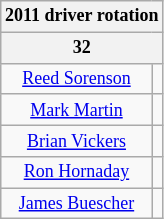<table class="wikitable collapsible collapsed" style="text-align:center; font-size:75%">
<tr>
<th colspan=2>2011 driver rotation</th>
</tr>
<tr>
<th colspan=2>32</th>
</tr>
<tr>
<td><a href='#'>Reed Sorenson</a></td>
<td><small></small></td>
</tr>
<tr>
<td><a href='#'>Mark Martin</a></td>
<td><small></small></td>
</tr>
<tr>
<td><a href='#'>Brian Vickers</a></td>
<td><small></small></td>
</tr>
<tr>
<td><a href='#'>Ron Hornaday</a></td>
<td><small></small></td>
</tr>
<tr>
<td><a href='#'>James Buescher</a></td>
<td><small></small></td>
</tr>
</table>
